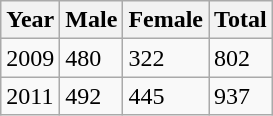<table class="wikitable">
<tr>
<th>Year</th>
<th>Male</th>
<th>Female</th>
<th>Total</th>
</tr>
<tr>
<td>2009</td>
<td>480</td>
<td>322</td>
<td>802</td>
</tr>
<tr>
<td>2011</td>
<td>492</td>
<td>445</td>
<td>937</td>
</tr>
</table>
